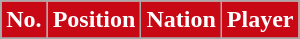<table class="wikitable sortable">
<tr>
<th style="background:#c80815; color:#fff;" scope="col">No.</th>
<th style="background:#c80815; color:#fff;" scope="col">Position</th>
<th style="background:#c80815; color:#fff;" scope="col">Nation</th>
<th style="background:#c80815; color:#fff;" scope="col">Player</th>
</tr>
<tr>
</tr>
</table>
